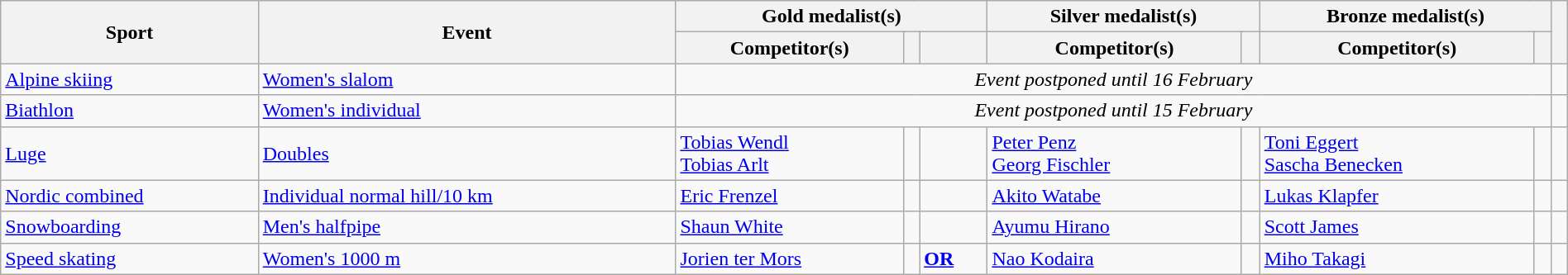<table class="wikitable" style="width:100%;">
<tr>
<th rowspan="2">Sport</th>
<th rowspan="2">Event</th>
<th colspan="3">Gold medalist(s)</th>
<th colspan="2">Silver medalist(s)</th>
<th colspan="2">Bronze medalist(s)</th>
<th rowspan="2"></th>
</tr>
<tr>
<th>Competitor(s)</th>
<th></th>
<th></th>
<th>Competitor(s)</th>
<th></th>
<th>Competitor(s)</th>
<th></th>
</tr>
<tr>
<td><a href='#'>Alpine skiing</a></td>
<td><a href='#'>Women's slalom</a></td>
<td colspan=7 align=center><em>Event postponed until 16 February</em></td>
<td></td>
</tr>
<tr>
<td><a href='#'>Biathlon</a></td>
<td><a href='#'>Women's individual</a></td>
<td colspan=7 align=center><em>Event postponed until 15 February</em></td>
<td></td>
</tr>
<tr>
<td><a href='#'>Luge</a></td>
<td><a href='#'>Doubles</a></td>
<td><a href='#'>Tobias Wendl</a><br><a href='#'>Tobias Arlt</a></td>
<td></td>
<td></td>
<td><a href='#'>Peter Penz</a><br><a href='#'>Georg Fischler</a></td>
<td></td>
<td><a href='#'>Toni Eggert</a><br><a href='#'>Sascha Benecken</a></td>
<td></td>
<td></td>
</tr>
<tr>
<td><a href='#'>Nordic combined</a></td>
<td><a href='#'>Individual normal hill/10 km</a></td>
<td><a href='#'>Eric Frenzel</a></td>
<td></td>
<td></td>
<td><a href='#'>Akito Watabe</a></td>
<td></td>
<td><a href='#'>Lukas Klapfer</a></td>
<td></td>
<td></td>
</tr>
<tr>
<td><a href='#'>Snowboarding</a></td>
<td><a href='#'>Men's halfpipe</a></td>
<td><a href='#'>Shaun White</a></td>
<td></td>
<td></td>
<td><a href='#'>Ayumu Hirano</a></td>
<td></td>
<td><a href='#'>Scott James</a></td>
<td></td>
<td></td>
</tr>
<tr>
<td><a href='#'>Speed skating</a></td>
<td><a href='#'>Women's 1000 m</a></td>
<td><a href='#'>Jorien ter Mors</a></td>
<td></td>
<td><strong><a href='#'>OR</a></strong></td>
<td><a href='#'>Nao Kodaira</a></td>
<td></td>
<td><a href='#'>Miho Takagi</a></td>
<td></td>
<td></td>
</tr>
</table>
